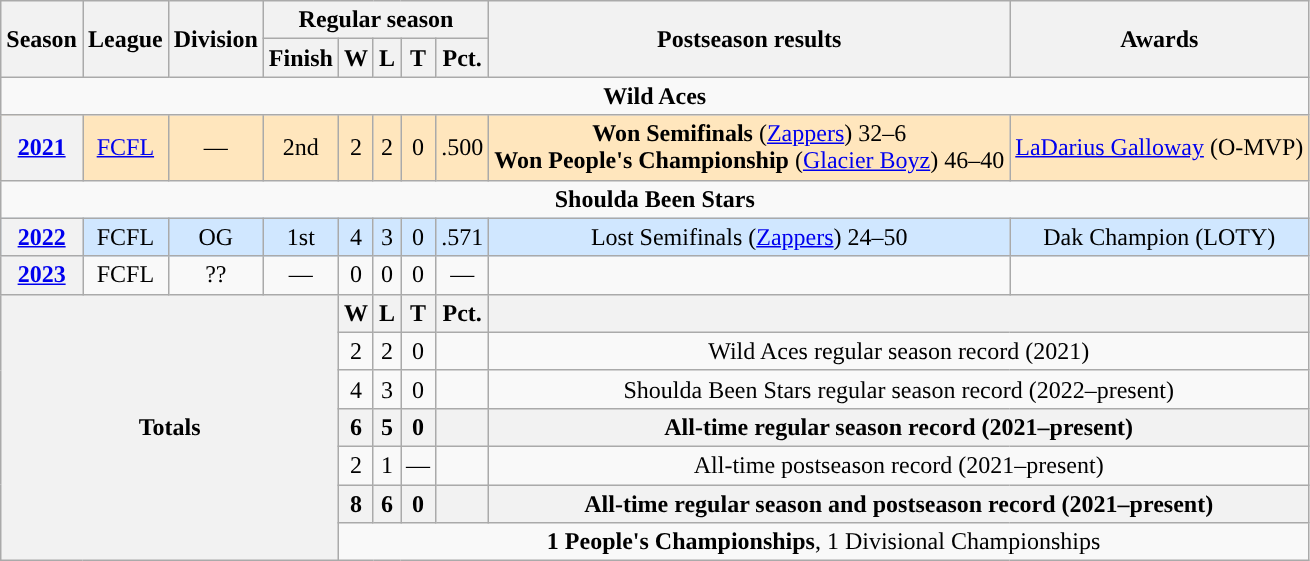<table class="wikitable" style="text-align:center">
<tr>
<th rowspan="2">Season</th>
<th rowspan="2">League</th>
<th rowspan="2">Division</th>
<th colspan="5">Regular season</th>
<th rowspan="2">Postseason results</th>
<th rowspan="2">Awards</th>
</tr>
<tr>
<th>Finish</th>
<th>W</th>
<th>L</th>
<th>T</th>
<th>Pct.</th>
</tr>
<tr>
<td colspan="15"><strong>Wild Aces</strong></td>
</tr>
<tr style="background:#FFE6BD;">
<th><a href='#'>2021</a></th>
<td><a href='#'>FCFL</a></td>
<td>—</td>
<td>2nd</td>
<td>2</td>
<td>2</td>
<td>0</td>
<td>.500</td>
<td><strong>Won Semifinals</strong> (<a href='#'>Zappers</a>) 32–6 <br> <strong>Won People's Championship</strong> (<a href='#'>Glacier Boyz</a>) 46–40</td>
<td><a href='#'>LaDarius Galloway</a> (O-MVP)</td>
</tr>
<tr>
<td colspan="15"><strong>Shoulda Been Stars</strong></td>
</tr>
<tr style="background:#d0e7ff;">
<th><a href='#'>2022</a></th>
<td>FCFL</td>
<td style="background:#d0e7ff;">OG</td>
<td style="background:#d0e7ff;">1st</td>
<td>4</td>
<td>3</td>
<td>0</td>
<td>.571</td>
<td>Lost Semifinals (<a href='#'>Zappers</a>) 24–50</td>
<td>Dak Champion (LOTY)</td>
</tr>
<tr>
<th><a href='#'>2023</a></th>
<td>FCFL</td>
<td>??</td>
<td>—</td>
<td>0</td>
<td>0</td>
<td>0</td>
<td>—</td>
<td></td>
<td></td>
</tr>
<tr>
<th rowspan="7" colspan="4">Totals</th>
<th>W</th>
<th>L</th>
<th>T</th>
<th>Pct.</th>
<th colspan="5"></th>
</tr>
<tr>
<td>2</td>
<td>2</td>
<td>0</td>
<td></td>
<td colspan="5">Wild Aces regular season record (2021)</td>
</tr>
<tr>
<td>4</td>
<td>3</td>
<td>0</td>
<td></td>
<td colspan="5">Shoulda Been Stars regular season record (2022–present)</td>
</tr>
<tr>
<th>6</th>
<th>5</th>
<th>0</th>
<th></th>
<th colspan="5">All-time regular season record (2021–present)</th>
</tr>
<tr>
<td>2</td>
<td>1</td>
<td>—</td>
<td></td>
<td colspan="5">All-time postseason record (2021–present)</td>
</tr>
<tr>
<th>8</th>
<th>6</th>
<th>0</th>
<th></th>
<th colspan="5">All-time regular season and postseason record (2021–present)</th>
</tr>
<tr>
<td colspan="9"><strong>1 People's Championships</strong>, 1 Divisional Championships</td>
</tr>
</table>
